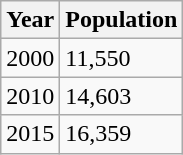<table class="wikitable">
<tr>
<th>Year</th>
<th>Population</th>
</tr>
<tr>
<td>2000</td>
<td>11,550</td>
</tr>
<tr>
<td>2010</td>
<td>14,603</td>
</tr>
<tr>
<td>2015</td>
<td>16,359</td>
</tr>
</table>
